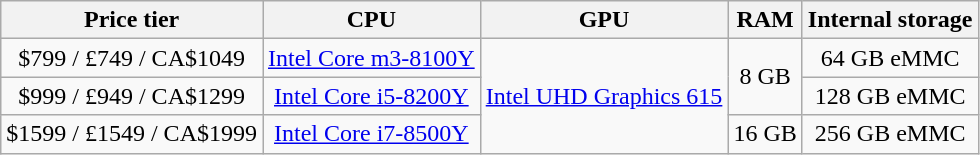<table class="wikitable collapsible sortable" style="text-align:center;">
<tr>
<th scope="col">Price tier<br></th>
<th scope="col">CPU</th>
<th scope="col">GPU</th>
<th scope="col">RAM</th>
<th scope="col">Internal storage</th>
</tr>
<tr>
<td>$799 / £749 / CA$1049</td>
<td><a href='#'>Intel Core m3-8100Y</a></td>
<td rowspan="3"><a href='#'>Intel UHD Graphics 615</a></td>
<td rowspan="2">8 GB</td>
<td>64 GB eMMC</td>
</tr>
<tr>
<td>$999 / £949 / CA$1299</td>
<td><a href='#'>Intel Core i5-8200Y</a></td>
<td>128 GB eMMC</td>
</tr>
<tr>
<td>$1599 / £1549 / CA$1999</td>
<td><a href='#'>Intel Core i7-8500Y</a></td>
<td>16 GB</td>
<td>256 GB eMMC</td>
</tr>
</table>
